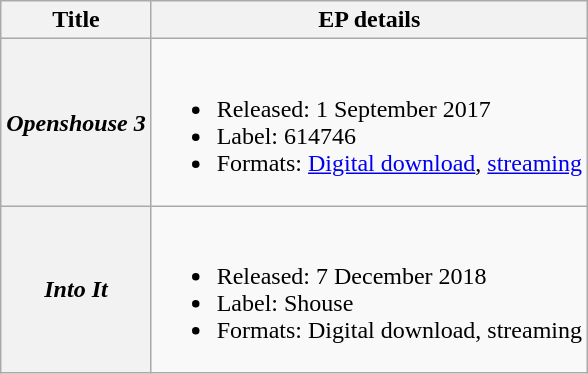<table class="wikitable plainrowheaders" style"text-align:center;">
<tr>
<th>Title</th>
<th>EP details</th>
</tr>
<tr>
<th scope="row"><em>Openshouse 3</em></th>
<td><br><ul><li>Released: 1 September 2017</li><li>Label: 614746</li><li>Formats: <a href='#'>Digital download</a>, <a href='#'>streaming</a></li></ul></td>
</tr>
<tr>
<th scope="row"><em>Into It</em></th>
<td><br><ul><li>Released: 7 December 2018</li><li>Label: Shouse </li><li>Formats: Digital download, streaming</li></ul></td>
</tr>
</table>
